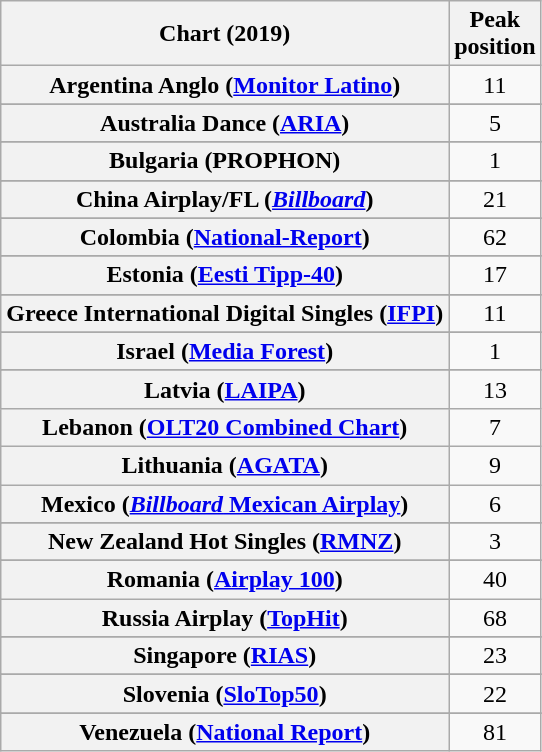<table class="wikitable sortable plainrowheaders" style="text-align:center">
<tr>
<th scope="col">Chart (2019)</th>
<th scope="col">Peak<br>position</th>
</tr>
<tr>
<th scope="row">Argentina Anglo (<a href='#'>Monitor Latino</a>)</th>
<td>11</td>
</tr>
<tr>
</tr>
<tr>
<th scope="row">Australia Dance (<a href='#'>ARIA</a>)</th>
<td>5</td>
</tr>
<tr>
</tr>
<tr>
</tr>
<tr>
</tr>
<tr>
<th scope="row">Bulgaria (PROPHON)</th>
<td>1</td>
</tr>
<tr>
</tr>
<tr>
<th scope="row">China Airplay/FL (<em><a href='#'>Billboard</a></em>)</th>
<td>21</td>
</tr>
<tr>
</tr>
<tr>
<th scope="row">Colombia (<a href='#'>National-Report</a>)</th>
<td>62</td>
</tr>
<tr>
</tr>
<tr>
</tr>
<tr>
<th scope="row">Estonia (<a href='#'>Eesti Tipp-40</a>)</th>
<td>17</td>
</tr>
<tr>
</tr>
<tr>
</tr>
<tr>
<th scope="row">Greece International Digital Singles (<a href='#'>IFPI</a>)</th>
<td>11</td>
</tr>
<tr>
</tr>
<tr>
</tr>
<tr>
</tr>
<tr>
<th scope="row">Israel (<a href='#'>Media Forest</a>)</th>
<td>1</td>
</tr>
<tr>
</tr>
<tr>
</tr>
<tr>
<th scope="row">Latvia (<a href='#'>LAIPA</a>)</th>
<td>13</td>
</tr>
<tr>
<th scope="row">Lebanon (<a href='#'>OLT20 Combined Chart</a>)</th>
<td>7</td>
</tr>
<tr>
<th scope="row">Lithuania (<a href='#'>AGATA</a>)</th>
<td>9</td>
</tr>
<tr>
<th scope="row">Mexico (<a href='#'><em>Billboard</em> Mexican Airplay</a>)</th>
<td>6</td>
</tr>
<tr>
</tr>
<tr>
</tr>
<tr>
<th scope="row">New Zealand Hot Singles (<a href='#'>RMNZ</a>)</th>
<td>3</td>
</tr>
<tr>
</tr>
<tr>
</tr>
<tr>
<th scope="row">Romania (<a href='#'>Airplay 100</a>)</th>
<td>40</td>
</tr>
<tr>
<th scope="row">Russia Airplay (<a href='#'>TopHit</a>)</th>
<td>68</td>
</tr>
<tr>
</tr>
<tr>
<th scope="row">Singapore (<a href='#'>RIAS</a>)</th>
<td>23</td>
</tr>
<tr>
</tr>
<tr>
</tr>
<tr>
<th scope="row">Slovenia (<a href='#'>SloTop50</a>)</th>
<td>22</td>
</tr>
<tr>
</tr>
<tr>
</tr>
<tr>
</tr>
<tr>
</tr>
<tr>
</tr>
<tr>
</tr>
<tr>
</tr>
<tr>
</tr>
<tr>
</tr>
<tr>
<th scope="row">Venezuela (<a href='#'>National Report</a>)</th>
<td>81</td>
</tr>
</table>
